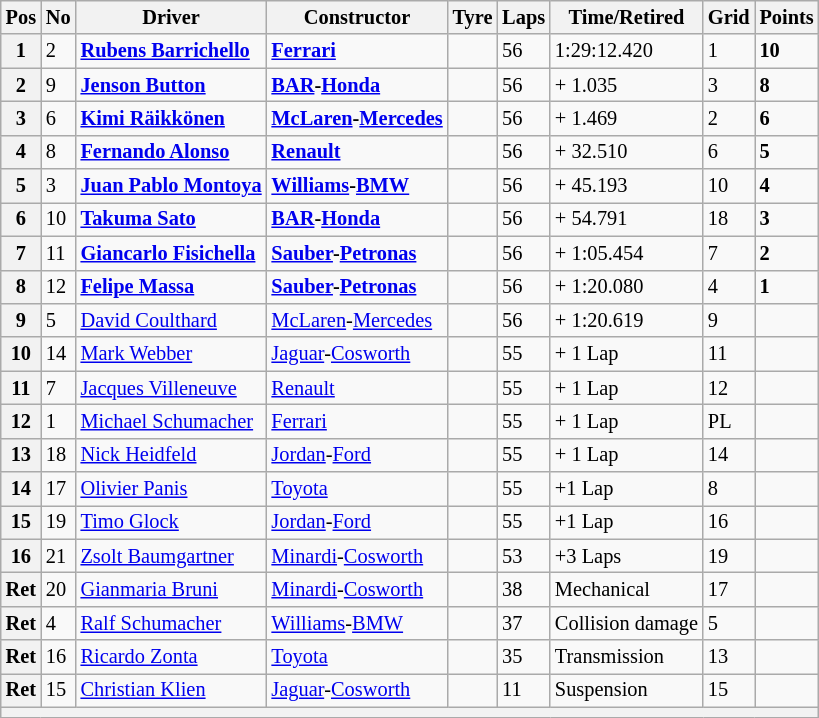<table class="wikitable" style="font-size: 85%;">
<tr>
<th>Pos</th>
<th>No</th>
<th>Driver</th>
<th>Constructor</th>
<th>Tyre</th>
<th>Laps</th>
<th>Time/Retired</th>
<th>Grid</th>
<th>Points</th>
</tr>
<tr>
<th>1</th>
<td>2</td>
<td> <strong><a href='#'>Rubens Barrichello</a></strong></td>
<td><strong><a href='#'>Ferrari</a></strong></td>
<td></td>
<td>56</td>
<td>1:29:12.420</td>
<td>1</td>
<td><strong>10</strong></td>
</tr>
<tr>
<th>2</th>
<td>9</td>
<td> <strong><a href='#'>Jenson Button</a></strong></td>
<td><strong><a href='#'>BAR</a>-<a href='#'>Honda</a></strong></td>
<td></td>
<td>56</td>
<td>+ 1.035</td>
<td>3</td>
<td><strong>8</strong></td>
</tr>
<tr>
<th>3</th>
<td>6</td>
<td> <strong><a href='#'>Kimi Räikkönen</a></strong></td>
<td><strong><a href='#'>McLaren</a>-<a href='#'>Mercedes</a></strong></td>
<td></td>
<td>56</td>
<td>+ 1.469</td>
<td>2</td>
<td><strong>6</strong></td>
</tr>
<tr>
<th>4</th>
<td>8</td>
<td> <strong><a href='#'>Fernando Alonso</a></strong></td>
<td><strong><a href='#'>Renault</a></strong></td>
<td></td>
<td>56</td>
<td>+ 32.510</td>
<td>6</td>
<td><strong>5</strong></td>
</tr>
<tr>
<th>5</th>
<td>3</td>
<td> <strong><a href='#'>Juan Pablo Montoya</a></strong></td>
<td><strong><a href='#'>Williams</a>-<a href='#'>BMW</a></strong></td>
<td></td>
<td>56</td>
<td>+ 45.193</td>
<td>10</td>
<td><strong>4</strong></td>
</tr>
<tr>
<th>6</th>
<td>10</td>
<td> <strong><a href='#'>Takuma Sato</a></strong></td>
<td><strong><a href='#'>BAR</a>-<a href='#'>Honda</a></strong></td>
<td></td>
<td>56</td>
<td>+ 54.791</td>
<td>18</td>
<td><strong>3</strong></td>
</tr>
<tr>
<th>7</th>
<td>11</td>
<td> <strong><a href='#'>Giancarlo Fisichella</a></strong></td>
<td><strong><a href='#'>Sauber</a>-<a href='#'>Petronas</a></strong></td>
<td></td>
<td>56</td>
<td>+ 1:05.454</td>
<td>7</td>
<td><strong>2</strong></td>
</tr>
<tr>
<th>8</th>
<td>12</td>
<td> <strong><a href='#'>Felipe Massa</a></strong></td>
<td><strong><a href='#'>Sauber</a>-<a href='#'>Petronas</a></strong></td>
<td></td>
<td>56</td>
<td>+ 1:20.080</td>
<td>4</td>
<td><strong>1</strong></td>
</tr>
<tr>
<th>9</th>
<td>5</td>
<td> <a href='#'>David Coulthard</a></td>
<td><a href='#'>McLaren</a>-<a href='#'>Mercedes</a></td>
<td></td>
<td>56</td>
<td>+ 1:20.619</td>
<td>9</td>
<td> </td>
</tr>
<tr>
<th>10</th>
<td>14</td>
<td> <a href='#'>Mark Webber</a></td>
<td><a href='#'>Jaguar</a>-<a href='#'>Cosworth</a></td>
<td></td>
<td>55</td>
<td>+ 1 Lap</td>
<td>11</td>
<td> </td>
</tr>
<tr>
<th>11</th>
<td>7</td>
<td> <a href='#'>Jacques Villeneuve</a></td>
<td><a href='#'>Renault</a></td>
<td></td>
<td>55</td>
<td>+ 1 Lap</td>
<td>12</td>
<td> </td>
</tr>
<tr>
<th>12</th>
<td>1</td>
<td> <a href='#'>Michael Schumacher</a></td>
<td><a href='#'>Ferrari</a></td>
<td></td>
<td>55</td>
<td>+ 1 Lap</td>
<td>PL</td>
<td> </td>
</tr>
<tr>
<th>13</th>
<td>18</td>
<td> <a href='#'>Nick Heidfeld</a></td>
<td><a href='#'>Jordan</a>-<a href='#'>Ford</a></td>
<td></td>
<td>55</td>
<td>+ 1 Lap</td>
<td>14</td>
<td> </td>
</tr>
<tr>
<th>14</th>
<td>17</td>
<td> <a href='#'>Olivier Panis</a></td>
<td><a href='#'>Toyota</a></td>
<td></td>
<td>55</td>
<td>+1 Lap</td>
<td>8</td>
<td> </td>
</tr>
<tr>
<th>15</th>
<td>19</td>
<td> <a href='#'>Timo Glock</a></td>
<td><a href='#'>Jordan</a>-<a href='#'>Ford</a></td>
<td></td>
<td>55</td>
<td>+1 Lap</td>
<td>16</td>
<td> </td>
</tr>
<tr>
<th>16</th>
<td>21</td>
<td> <a href='#'>Zsolt Baumgartner</a></td>
<td><a href='#'>Minardi</a>-<a href='#'>Cosworth</a></td>
<td></td>
<td>53</td>
<td>+3 Laps</td>
<td>19</td>
<td> </td>
</tr>
<tr>
<th>Ret</th>
<td>20</td>
<td> <a href='#'>Gianmaria Bruni</a></td>
<td><a href='#'>Minardi</a>-<a href='#'>Cosworth</a></td>
<td></td>
<td>38</td>
<td>Mechanical</td>
<td>17</td>
<td> </td>
</tr>
<tr>
<th>Ret</th>
<td>4</td>
<td> <a href='#'>Ralf Schumacher</a></td>
<td><a href='#'>Williams</a>-<a href='#'>BMW</a></td>
<td></td>
<td>37</td>
<td>Collision damage</td>
<td>5</td>
<td> </td>
</tr>
<tr>
<th>Ret</th>
<td>16</td>
<td> <a href='#'>Ricardo Zonta</a></td>
<td><a href='#'>Toyota</a></td>
<td></td>
<td>35</td>
<td>Transmission</td>
<td>13</td>
<td> </td>
</tr>
<tr>
<th>Ret</th>
<td>15</td>
<td> <a href='#'>Christian Klien</a></td>
<td><a href='#'>Jaguar</a>-<a href='#'>Cosworth</a></td>
<td></td>
<td>11</td>
<td>Suspension</td>
<td>15</td>
<td> </td>
</tr>
<tr>
<th colspan="9"></th>
</tr>
</table>
